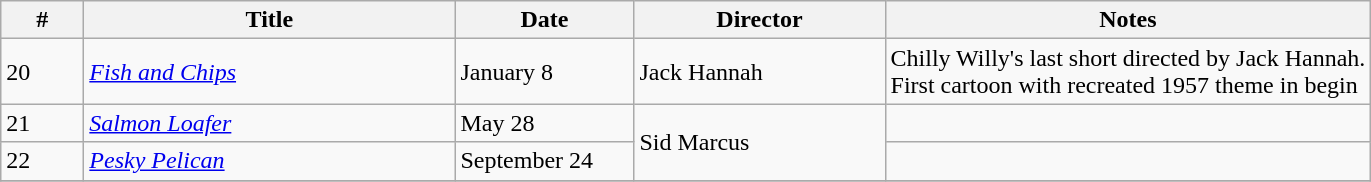<table class="wikitable">
<tr>
<th style="width:3em">#</th>
<th style="width:15em">Title</th>
<th style="width:7em">Date</th>
<th style="width:10em">Director</th>
<th>Notes</th>
</tr>
<tr>
<td>20</td>
<td><em><a href='#'>Fish and Chips</a></em></td>
<td>January 8</td>
<td>Jack Hannah</td>
<td>Chilly Willy's last short directed by Jack Hannah.<br>First cartoon with recreated 1957 theme in begin</td>
</tr>
<tr>
<td>21</td>
<td><em><a href='#'>Salmon Loafer</a></em></td>
<td>May 28</td>
<td rowspan=2>Sid Marcus</td>
<td></td>
</tr>
<tr>
<td>22</td>
<td><em><a href='#'>Pesky Pelican</a></em></td>
<td>September 24</td>
<td></td>
</tr>
<tr>
</tr>
</table>
